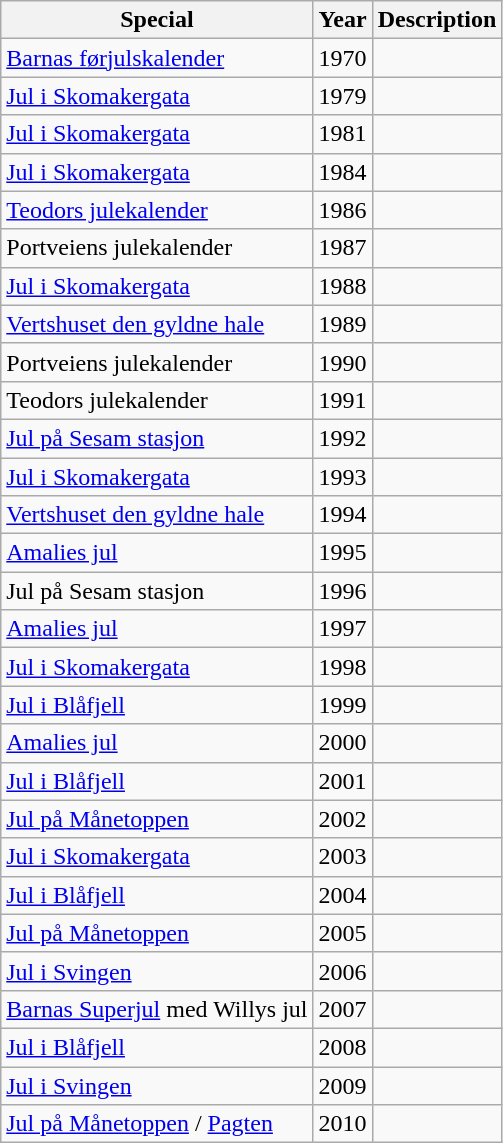<table class="wikitable sortable">
<tr>
<th>Special</th>
<th>Year</th>
<th>Description</th>
</tr>
<tr>
<td><a href='#'>Barnas førjulskalender</a></td>
<td>1970</td>
<td></td>
</tr>
<tr>
<td><a href='#'>Jul i Skomakergata</a></td>
<td>1979</td>
<td></td>
</tr>
<tr>
<td><a href='#'>Jul i Skomakergata</a></td>
<td>1981</td>
<td></td>
</tr>
<tr>
<td><a href='#'>Jul i Skomakergata</a></td>
<td>1984</td>
<td></td>
</tr>
<tr>
<td><a href='#'>Teodors julekalender</a></td>
<td>1986</td>
<td></td>
</tr>
<tr>
<td>Portveiens julekalender</td>
<td>1987</td>
<td></td>
</tr>
<tr>
<td><a href='#'>Jul i Skomakergata</a></td>
<td>1988</td>
<td></td>
</tr>
<tr>
<td><a href='#'>Vertshuset den gyldne hale</a></td>
<td>1989</td>
<td></td>
</tr>
<tr>
<td>Portveiens julekalender</td>
<td>1990</td>
<td></td>
</tr>
<tr>
<td>Teodors julekalender</td>
<td>1991</td>
<td></td>
</tr>
<tr>
<td><a href='#'>Jul på Sesam stasjon</a></td>
<td>1992</td>
<td></td>
</tr>
<tr>
<td><a href='#'>Jul i Skomakergata</a></td>
<td>1993</td>
<td></td>
</tr>
<tr>
<td><a href='#'>Vertshuset den gyldne hale</a></td>
<td>1994</td>
<td></td>
</tr>
<tr>
<td><a href='#'>Amalies jul</a></td>
<td>1995</td>
<td></td>
</tr>
<tr>
<td>Jul på Sesam stasjon</td>
<td>1996</td>
<td></td>
</tr>
<tr>
<td><a href='#'>Amalies jul</a></td>
<td>1997</td>
<td></td>
</tr>
<tr>
<td><a href='#'>Jul i Skomakergata</a></td>
<td>1998</td>
<td></td>
</tr>
<tr>
<td><a href='#'>Jul i Blåfjell</a></td>
<td>1999</td>
<td></td>
</tr>
<tr>
<td><a href='#'>Amalies jul</a></td>
<td>2000</td>
<td></td>
</tr>
<tr>
<td><a href='#'>Jul i Blåfjell</a></td>
<td>2001</td>
<td></td>
</tr>
<tr>
<td><a href='#'>Jul på Månetoppen</a></td>
<td>2002</td>
<td></td>
</tr>
<tr>
<td><a href='#'>Jul i Skomakergata</a></td>
<td>2003</td>
<td></td>
</tr>
<tr>
<td><a href='#'>Jul i Blåfjell</a></td>
<td>2004</td>
<td></td>
</tr>
<tr>
<td><a href='#'>Jul på Månetoppen</a></td>
<td>2005</td>
</tr>
<tr>
<td><a href='#'>Jul i Svingen</a></td>
<td>2006</td>
<td></td>
</tr>
<tr>
<td><a href='#'>Barnas Superjul</a> med Willys jul</td>
<td>2007</td>
<td></td>
</tr>
<tr>
<td><a href='#'>Jul i Blåfjell</a></td>
<td>2008</td>
<td></td>
</tr>
<tr>
<td><a href='#'>Jul i Svingen</a></td>
<td>2009</td>
<td></td>
</tr>
<tr>
<td><a href='#'>Jul på Månetoppen</a> / <a href='#'>Pagten</a></td>
<td>2010</td>
<td></td>
</tr>
</table>
